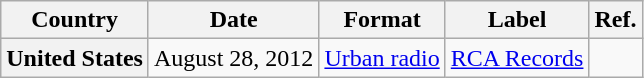<table class="wikitable plainrowheaders">
<tr>
<th scope="col">Country</th>
<th scope="col">Date</th>
<th scope="col">Format</th>
<th scope="col">Label</th>
<th scope="col">Ref.</th>
</tr>
<tr>
<th scope="row">United States</th>
<td>August 28, 2012</td>
<td><a href='#'>Urban radio</a></td>
<td><a href='#'>RCA Records</a></td>
<td></td>
</tr>
</table>
